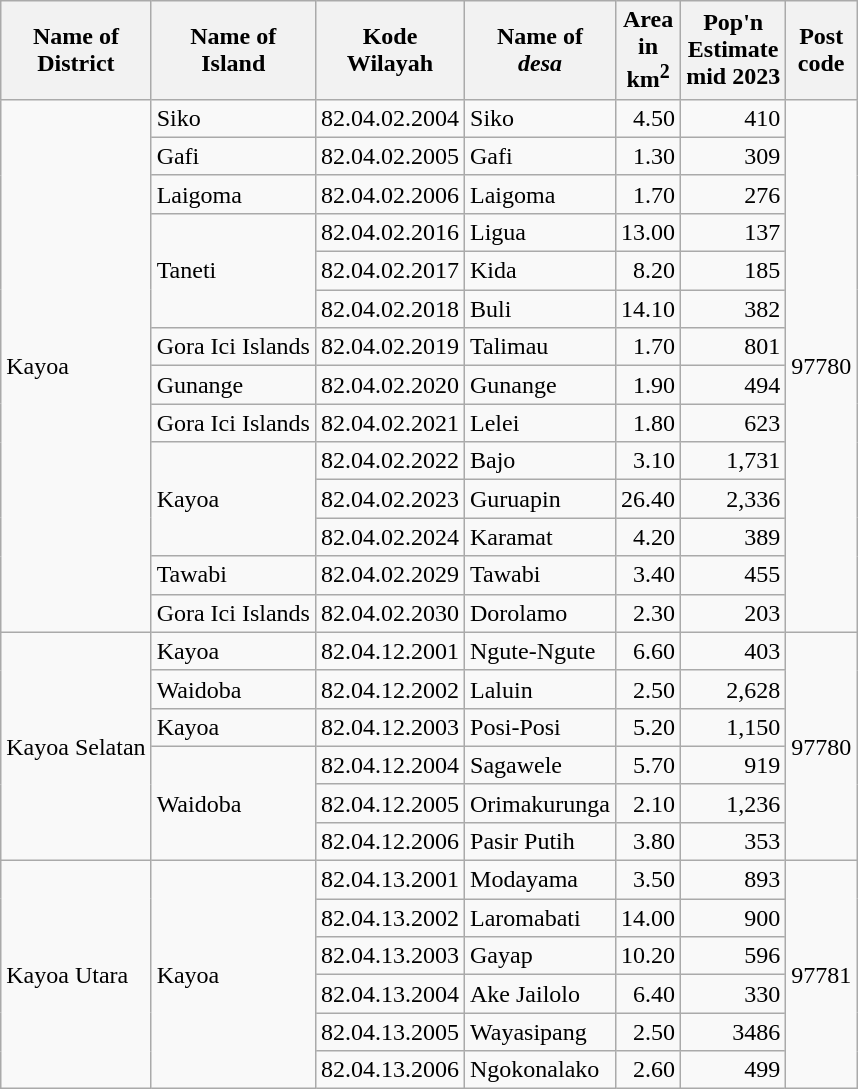<table class="sortable wikitable">
<tr>
<th>Name of<br>District</th>
<th>Name of<br>Island</th>
<th>Kode<br>Wilayah</th>
<th>Name of <br><em>desa</em></th>
<th>Area<br>in <br> km<sup>2</sup></th>
<th>Pop'n<br>Estimate<br>mid 2023</th>
<th>Post<br>code</th>
</tr>
<tr>
<td rowspan="14">Kayoa</td>
<td>Siko</td>
<td>82.04.02.2004</td>
<td>Siko</td>
<td align="right">4.50</td>
<td align="right">410</td>
<td rowspan="14">97780</td>
</tr>
<tr>
<td>Gafi</td>
<td>82.04.02.2005</td>
<td>Gafi</td>
<td align="right">1.30</td>
<td align="right">309</td>
</tr>
<tr>
<td>Laigoma</td>
<td>82.04.02.2006</td>
<td>Laigoma</td>
<td align="right">1.70</td>
<td align="right">276</td>
</tr>
<tr>
<td rowspan="3">Taneti</td>
<td>82.04.02.2016</td>
<td>Ligua</td>
<td align="right">13.00</td>
<td align="right">137</td>
</tr>
<tr>
<td>82.04.02.2017</td>
<td>Kida</td>
<td align="right">8.20</td>
<td align="right">185</td>
</tr>
<tr>
<td>82.04.02.2018</td>
<td>Buli</td>
<td align="right">14.10</td>
<td align="right">382</td>
</tr>
<tr>
<td>Gora Ici Islands</td>
<td>82.04.02.2019</td>
<td>Talimau</td>
<td align="right">1.70</td>
<td align="right">801</td>
</tr>
<tr>
<td>Gunange</td>
<td>82.04.02.2020</td>
<td>Gunange</td>
<td align="right">1.90</td>
<td align="right">494</td>
</tr>
<tr>
<td>Gora Ici Islands</td>
<td>82.04.02.2021</td>
<td>Lelei</td>
<td align="right">1.80</td>
<td align="right">623</td>
</tr>
<tr>
<td rowspan="3">Kayoa</td>
<td>82.04.02.2022</td>
<td>Bajo</td>
<td align="right">3.10</td>
<td align="right">1,731</td>
</tr>
<tr>
<td>82.04.02.2023</td>
<td>Guruapin</td>
<td align="right">26.40</td>
<td align="right">2,336</td>
</tr>
<tr>
<td>82.04.02.2024</td>
<td>Karamat</td>
<td align="right">4.20</td>
<td align="right">389</td>
</tr>
<tr>
<td>Tawabi</td>
<td>82.04.02.2029</td>
<td>Tawabi</td>
<td align="right">3.40</td>
<td align="right">455</td>
</tr>
<tr>
<td>Gora Ici Islands</td>
<td>82.04.02.2030</td>
<td>Dorolamo</td>
<td align="right">2.30</td>
<td align="right">203</td>
</tr>
<tr>
<td rowspan="6">Kayoa Selatan</td>
<td>Kayoa</td>
<td>82.04.12.2001</td>
<td>Ngute-Ngute</td>
<td align="right">6.60</td>
<td align="right">403</td>
<td rowspan="6">97780</td>
</tr>
<tr>
<td>Waidoba</td>
<td>82.04.12.2002</td>
<td>Laluin</td>
<td align="right">2.50</td>
<td align="right">2,628</td>
</tr>
<tr>
<td>Kayoa</td>
<td>82.04.12.2003</td>
<td>Posi-Posi</td>
<td align="right">5.20</td>
<td align="right">1,150</td>
</tr>
<tr>
<td rowspan="3">Waidoba</td>
<td>82.04.12.2004</td>
<td>Sagawele</td>
<td align="right">5.70</td>
<td align="right">919</td>
</tr>
<tr>
<td>82.04.12.2005</td>
<td>Orimakurunga</td>
<td align="right">2.10</td>
<td align="right">1,236</td>
</tr>
<tr>
<td>82.04.12.2006</td>
<td>Pasir Putih</td>
<td align="right">3.80</td>
<td align="right">353</td>
</tr>
<tr>
<td rowspan="6">Kayoa Utara</td>
<td rowspan="6">Kayoa</td>
<td>82.04.13.2001</td>
<td>Modayama</td>
<td align="right">3.50</td>
<td align="right">893</td>
<td rowspan="6">97781</td>
</tr>
<tr>
<td>82.04.13.2002</td>
<td>Laromabati</td>
<td align="right">14.00</td>
<td align="right">900</td>
</tr>
<tr>
<td>82.04.13.2003</td>
<td>Gayap</td>
<td align="right">10.20</td>
<td align="right">596</td>
</tr>
<tr>
<td>82.04.13.2004</td>
<td>Ake Jailolo</td>
<td align="right">6.40</td>
<td align="right">330</td>
</tr>
<tr>
<td>82.04.13.2005</td>
<td>Wayasipang</td>
<td align="right">2.50</td>
<td align="right">3486</td>
</tr>
<tr>
<td>82.04.13.2006</td>
<td>Ngokonalako</td>
<td align="right">2.60</td>
<td align="right">499</td>
</tr>
</table>
